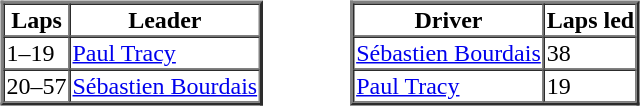<table>
<tr>
<td valign="top"><br><table border=2 cellspacing=0>
<tr>
<th>Laps</th>
<th>Leader</th>
</tr>
<tr>
<td>1–19</td>
<td><a href='#'>Paul Tracy</a></td>
</tr>
<tr>
<td>20–57</td>
<td><a href='#'>Sébastien Bourdais</a></td>
</tr>
</table>
</td>
<td width="50"> </td>
<td valign="top"><br><table border=2 cellspacing=0>
<tr>
<th>Driver</th>
<th>Laps led</th>
</tr>
<tr>
<td><a href='#'>Sébastien Bourdais</a></td>
<td>38</td>
</tr>
<tr>
<td><a href='#'>Paul Tracy</a></td>
<td>19</td>
</tr>
</table>
</td>
</tr>
</table>
